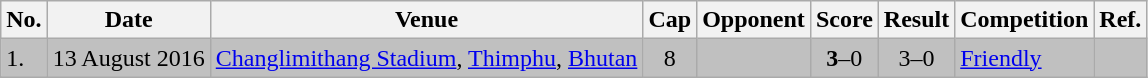<table class="wikitable" style="font-size:">
<tr>
<th>No.</th>
<th>Date</th>
<th>Venue</th>
<th>Cap</th>
<th>Opponent</th>
<th>Score</th>
<th>Result</th>
<th>Competition</th>
<th>Ref.</th>
</tr>
<tr style="background-color:silver">
<td>1.</td>
<td>13 August 2016</td>
<td><a href='#'>Changlimithang Stadium</a>, <a href='#'>Thimphu</a>, <a href='#'>Bhutan</a></td>
<td align=center>8</td>
<td></td>
<td align=center><strong>3</strong>–0</td>
<td align=center>3–0</td>
<td><a href='#'>Friendly</a></td>
<td></td>
</tr>
<tr>
</tr>
</table>
